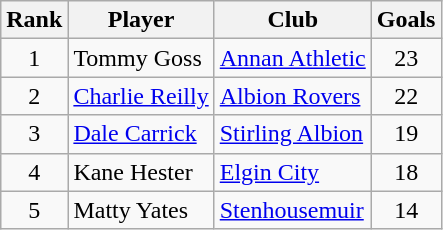<table class="wikitable" style="text-align:center">
<tr>
<th>Rank</th>
<th>Player</th>
<th>Club</th>
<th>Goals</th>
</tr>
<tr>
<td>1</td>
<td align="left"> Tommy Goss</td>
<td align="left"><a href='#'>Annan Athletic</a></td>
<td>23</td>
</tr>
<tr>
<td>2</td>
<td align="left"> <a href='#'>Charlie Reilly</a></td>
<td align="left"><a href='#'>Albion Rovers</a></td>
<td>22</td>
</tr>
<tr>
<td>3</td>
<td align="left"> <a href='#'>Dale Carrick</a></td>
<td align="left"><a href='#'>Stirling Albion</a></td>
<td>19</td>
</tr>
<tr>
<td>4</td>
<td align="left"> Kane Hester</td>
<td align="left"><a href='#'>Elgin City</a></td>
<td>18</td>
</tr>
<tr>
<td>5</td>
<td align="left"> Matty Yates</td>
<td align="left"><a href='#'>Stenhousemuir</a></td>
<td>14</td>
</tr>
</table>
